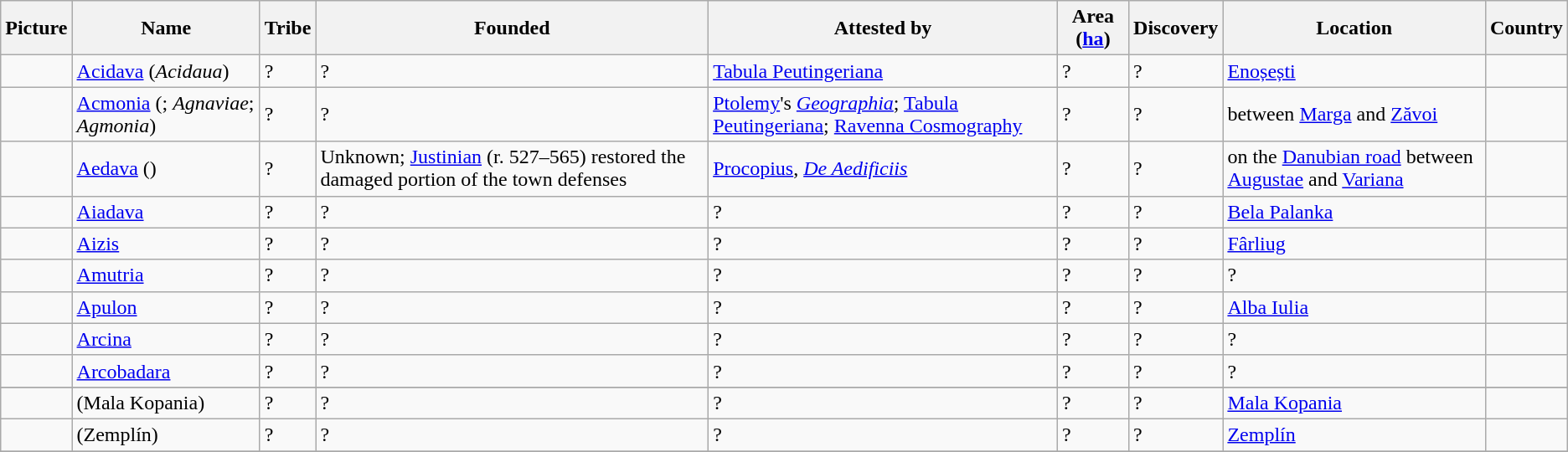<table class="wikitable sortable">
<tr>
<th>Picture</th>
<th>Name</th>
<th>Tribe</th>
<th>Founded</th>
<th>Attested by</th>
<th>Area (<a href='#'>ha</a>)</th>
<th>Discovery</th>
<th>Location</th>
<th>Country</th>
</tr>
<tr>
<td></td>
<td><a href='#'>Acidava</a> (<em>Acidaua</em>)</td>
<td>?</td>
<td>?</td>
<td><a href='#'>Tabula Peutingeriana</a></td>
<td>?</td>
<td>?</td>
<td><a href='#'>Enoșești</a></td>
<td></td>
</tr>
<tr>
<td></td>
<td><a href='#'>Acmonia</a> (; <em>Agnaviae</em>; <em>Agmonia</em>) </td>
<td>?</td>
<td>?</td>
<td><a href='#'>Ptolemy</a>'s <em><a href='#'>Geographia</a></em>; <a href='#'>Tabula Peutingeriana</a>; <a href='#'>Ravenna Cosmography</a></td>
<td>?</td>
<td>?</td>
<td>between <a href='#'>Marga</a> and <a href='#'>Zăvoi</a></td>
<td></td>
</tr>
<tr>
<td></td>
<td><a href='#'>Aedava</a> ()</td>
<td>?</td>
<td>Unknown; <a href='#'>Justinian</a> (r. 527–565) restored the damaged portion of the town defenses</td>
<td><a href='#'>Procopius</a>, <em><a href='#'>De Aedificiis</a></em></td>
<td>?</td>
<td>?</td>
<td>on the <a href='#'>Danubian road</a> between <a href='#'>Augustae</a> and <a href='#'>Variana</a></td>
<td></td>
</tr>
<tr>
<td></td>
<td><a href='#'>Aiadava</a></td>
<td>?</td>
<td>?</td>
<td>?</td>
<td>?</td>
<td>?</td>
<td><a href='#'>Bela Palanka</a></td>
<td></td>
</tr>
<tr>
<td></td>
<td><a href='#'>Aizis</a></td>
<td>?</td>
<td>?</td>
<td>?</td>
<td>?</td>
<td>?</td>
<td><a href='#'>Fârliug</a></td>
<td></td>
</tr>
<tr>
<td></td>
<td><a href='#'>Amutria</a></td>
<td>?</td>
<td>?</td>
<td>?</td>
<td>?</td>
<td>?</td>
<td>?</td>
<td></td>
</tr>
<tr>
<td></td>
<td><a href='#'>Apulon</a></td>
<td>?</td>
<td>?</td>
<td>?</td>
<td>?</td>
<td>?</td>
<td><a href='#'>Alba Iulia</a></td>
<td></td>
</tr>
<tr>
<td></td>
<td><a href='#'>Arcina</a></td>
<td>?</td>
<td>?</td>
<td>?</td>
<td>?</td>
<td>?</td>
<td>?</td>
<td></td>
</tr>
<tr>
<td></td>
<td><a href='#'>Arcobadara</a></td>
<td>?</td>
<td>?</td>
<td>?</td>
<td>?</td>
<td>?</td>
<td>?</td>
<td></td>
</tr>
<tr>
</tr>
<tr>
<td></td>
<td>(Mala Kopania)</td>
<td>?</td>
<td>?</td>
<td>?</td>
<td>?</td>
<td>?</td>
<td><a href='#'>Mala Kopania</a></td>
<td></td>
</tr>
<tr>
<td></td>
<td>(Zemplín)</td>
<td>?</td>
<td>?</td>
<td>?</td>
<td>?</td>
<td>?</td>
<td><a href='#'>Zemplín</a></td>
<td></td>
</tr>
<tr>
</tr>
</table>
